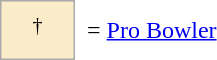<table border=0 cellspacing="0" cellpadding="8">
<tr>
<td style="background-color:#faecc8; border:1px solid #aaaaaa; width:2em;" align=center><sup>†</sup></td>
<td>= <a href='#'>Pro Bowler</a></td>
</tr>
</table>
